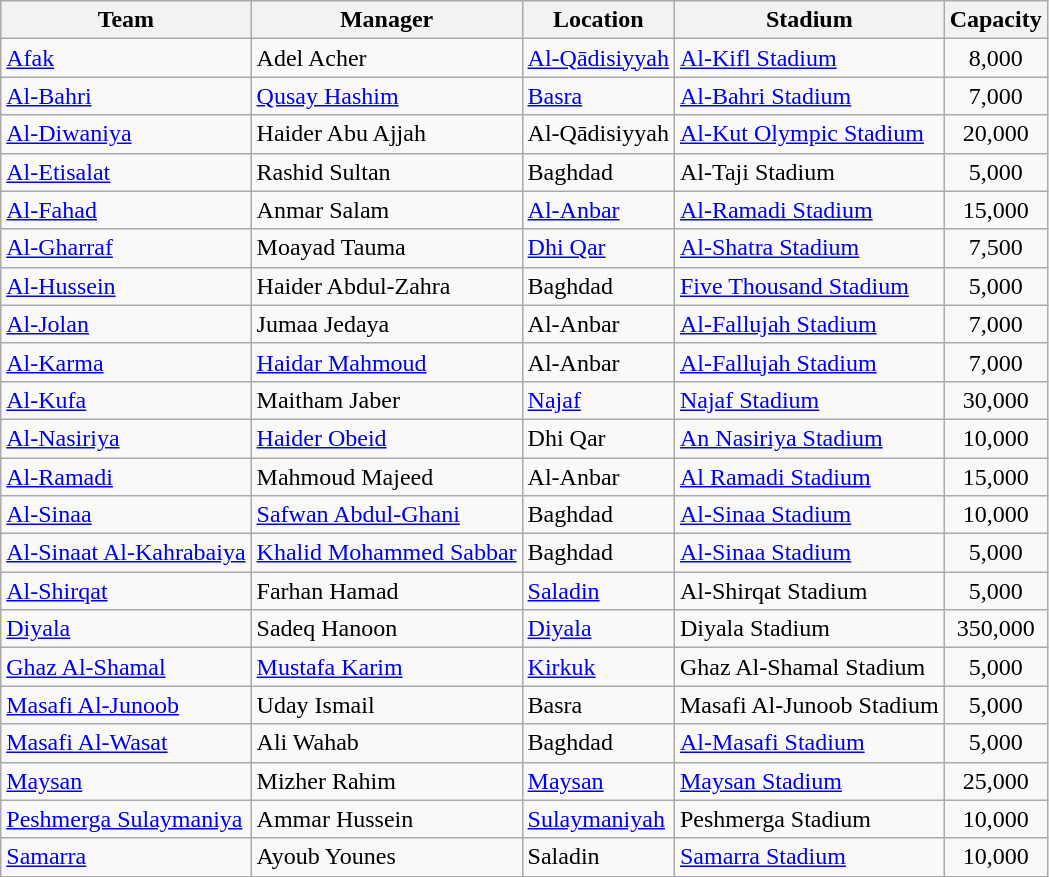<table class="wikitable sortable" style="text-align: left;">
<tr>
<th>Team</th>
<th>Manager</th>
<th>Location</th>
<th>Stadium</th>
<th>Capacity</th>
</tr>
<tr>
<td><a href='#'>Afak</a></td>
<td> Adel Acher</td>
<td><a href='#'>Al-Qādisiyyah</a> </td>
<td><a href='#'>Al-Kifl Stadium</a></td>
<td style="text-align:center">8,000</td>
</tr>
<tr>
<td><a href='#'>Al-Bahri</a></td>
<td> <a href='#'>Qusay Hashim</a></td>
<td><a href='#'>Basra</a> </td>
<td><a href='#'>Al-Bahri Stadium</a></td>
<td style="text-align:center">7,000</td>
</tr>
<tr>
<td><a href='#'>Al-Diwaniya</a></td>
<td> Haider Abu Ajjah</td>
<td>Al-Qādisiyyah </td>
<td><a href='#'>Al-Kut Olympic Stadium</a></td>
<td style="text-align:center">20,000</td>
</tr>
<tr>
<td><a href='#'>Al-Etisalat</a></td>
<td> Rashid Sultan</td>
<td>Baghdad </td>
<td>Al-Taji Stadium</td>
<td style="text-align:center">5,000</td>
</tr>
<tr>
<td><a href='#'>Al-Fahad</a></td>
<td> Anmar Salam</td>
<td><a href='#'>Al-Anbar</a> </td>
<td><a href='#'>Al-Ramadi Stadium</a></td>
<td style="text-align:center">15,000</td>
</tr>
<tr>
<td><a href='#'>Al-Gharraf</a></td>
<td> Moayad Tauma</td>
<td><a href='#'>Dhi Qar</a> </td>
<td><a href='#'>Al-Shatra Stadium</a></td>
<td style="text-align:center">7,500</td>
</tr>
<tr>
<td><a href='#'>Al-Hussein</a></td>
<td> Haider Abdul-Zahra</td>
<td>Baghdad </td>
<td><a href='#'>Five Thousand Stadium</a></td>
<td style="text-align:center">5,000</td>
</tr>
<tr>
<td><a href='#'>Al-Jolan</a></td>
<td> Jumaa Jedaya</td>
<td>Al-Anbar </td>
<td><a href='#'>Al-Fallujah Stadium</a></td>
<td style="text-align:center">7,000</td>
</tr>
<tr>
<td><a href='#'>Al-Karma</a></td>
<td> <a href='#'>Haidar Mahmoud</a></td>
<td>Al-Anbar </td>
<td><a href='#'>Al-Fallujah Stadium</a></td>
<td style="text-align:center">7,000</td>
</tr>
<tr>
<td><a href='#'>Al-Kufa</a></td>
<td> Maitham Jaber</td>
<td><a href='#'>Najaf</a></td>
<td><a href='#'>Najaf Stadium</a></td>
<td style="text-align:center">30,000</td>
</tr>
<tr>
<td><a href='#'>Al-Nasiriya</a></td>
<td> <a href='#'>Haider Obeid</a></td>
<td>Dhi Qar </td>
<td><a href='#'>An Nasiriya Stadium</a></td>
<td style="text-align:center">10,000</td>
</tr>
<tr>
<td><a href='#'>Al-Ramadi</a></td>
<td> Mahmoud Majeed</td>
<td>Al-Anbar </td>
<td><a href='#'>Al Ramadi Stadium</a></td>
<td style="text-align:center">15,000</td>
</tr>
<tr>
<td><a href='#'>Al-Sinaa</a></td>
<td> <a href='#'>Safwan Abdul-Ghani</a></td>
<td>Baghdad </td>
<td><a href='#'>Al-Sinaa Stadium</a></td>
<td style="text-align:center">10,000</td>
</tr>
<tr>
<td><a href='#'>Al-Sinaat Al-Kahrabaiya</a></td>
<td> <a href='#'>Khalid Mohammed Sabbar</a></td>
<td>Baghdad </td>
<td><a href='#'>Al-Sinaa Stadium</a></td>
<td style="text-align:center">5,000</td>
</tr>
<tr>
<td><a href='#'>Al-Shirqat</a></td>
<td> Farhan Hamad</td>
<td><a href='#'>Saladin</a> </td>
<td>Al-Shirqat Stadium</td>
<td style="text-align:center">5,000</td>
</tr>
<tr>
<td><a href='#'>Diyala</a></td>
<td> Sadeq Hanoon</td>
<td><a href='#'>Diyala</a> </td>
<td>Diyala Stadium</td>
<td style="text-align:center">350,000</td>
</tr>
<tr>
<td><a href='#'>Ghaz Al-Shamal</a></td>
<td> <a href='#'>Mustafa Karim</a></td>
<td><a href='#'>Kirkuk</a></td>
<td>Ghaz Al-Shamal Stadium</td>
<td style="text-align:center">5,000</td>
</tr>
<tr>
<td><a href='#'>Masafi Al-Junoob</a></td>
<td> Uday Ismail</td>
<td>Basra </td>
<td>Masafi Al-Junoob Stadium</td>
<td style="text-align:center">5,000</td>
</tr>
<tr>
<td><a href='#'>Masafi Al-Wasat</a></td>
<td> Ali Wahab</td>
<td>Baghdad </td>
<td><a href='#'>Al-Masafi Stadium</a></td>
<td style="text-align:center">5,000</td>
</tr>
<tr>
<td><a href='#'>Maysan</a></td>
<td> Mizher Rahim</td>
<td><a href='#'>Maysan</a></td>
<td><a href='#'>Maysan Stadium</a></td>
<td style="text-align:center">25,000</td>
</tr>
<tr>
<td><a href='#'>Peshmerga Sulaymaniya</a></td>
<td> Ammar Hussein</td>
<td><a href='#'>Sulaymaniyah</a></td>
<td>Peshmerga Stadium</td>
<td style="text-align:center">10,000</td>
</tr>
<tr>
<td><a href='#'>Samarra</a></td>
<td> Ayoub Younes</td>
<td>Saladin </td>
<td><a href='#'>Samarra Stadium</a></td>
<td style="text-align:center">10,000</td>
</tr>
</table>
